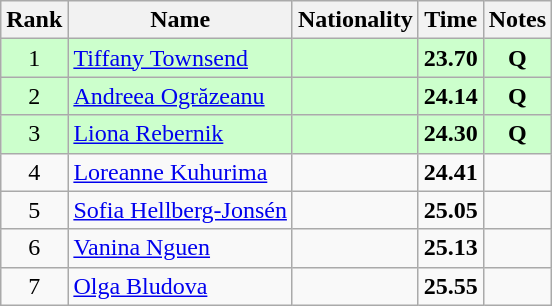<table class="wikitable sortable" style="text-align:center">
<tr>
<th>Rank</th>
<th>Name</th>
<th>Nationality</th>
<th>Time</th>
<th>Notes</th>
</tr>
<tr bgcolor=ccffcc>
<td>1</td>
<td align=left><a href='#'>Tiffany Townsend</a></td>
<td align=left></td>
<td><strong>23.70</strong></td>
<td><strong>Q</strong></td>
</tr>
<tr bgcolor=ccffcc>
<td>2</td>
<td align=left><a href='#'>Andreea Ogrăzeanu</a></td>
<td align=left></td>
<td><strong>24.14</strong></td>
<td><strong>Q</strong></td>
</tr>
<tr bgcolor=ccffcc>
<td>3</td>
<td align=left><a href='#'>Liona Rebernik</a></td>
<td align=left></td>
<td><strong>24.30</strong></td>
<td><strong>Q</strong></td>
</tr>
<tr>
<td>4</td>
<td align=left><a href='#'>Loreanne Kuhurima</a></td>
<td align=left></td>
<td><strong>24.41</strong></td>
<td></td>
</tr>
<tr>
<td>5</td>
<td align=left><a href='#'>Sofia Hellberg-Jonsén</a></td>
<td align=left></td>
<td><strong>25.05</strong></td>
<td></td>
</tr>
<tr>
<td>6</td>
<td align=left><a href='#'>Vanina Nguen</a></td>
<td align=left></td>
<td><strong>25.13</strong></td>
<td></td>
</tr>
<tr>
<td>7</td>
<td align=left><a href='#'>Olga Bludova</a></td>
<td align=left></td>
<td><strong>25.55</strong></td>
<td></td>
</tr>
</table>
